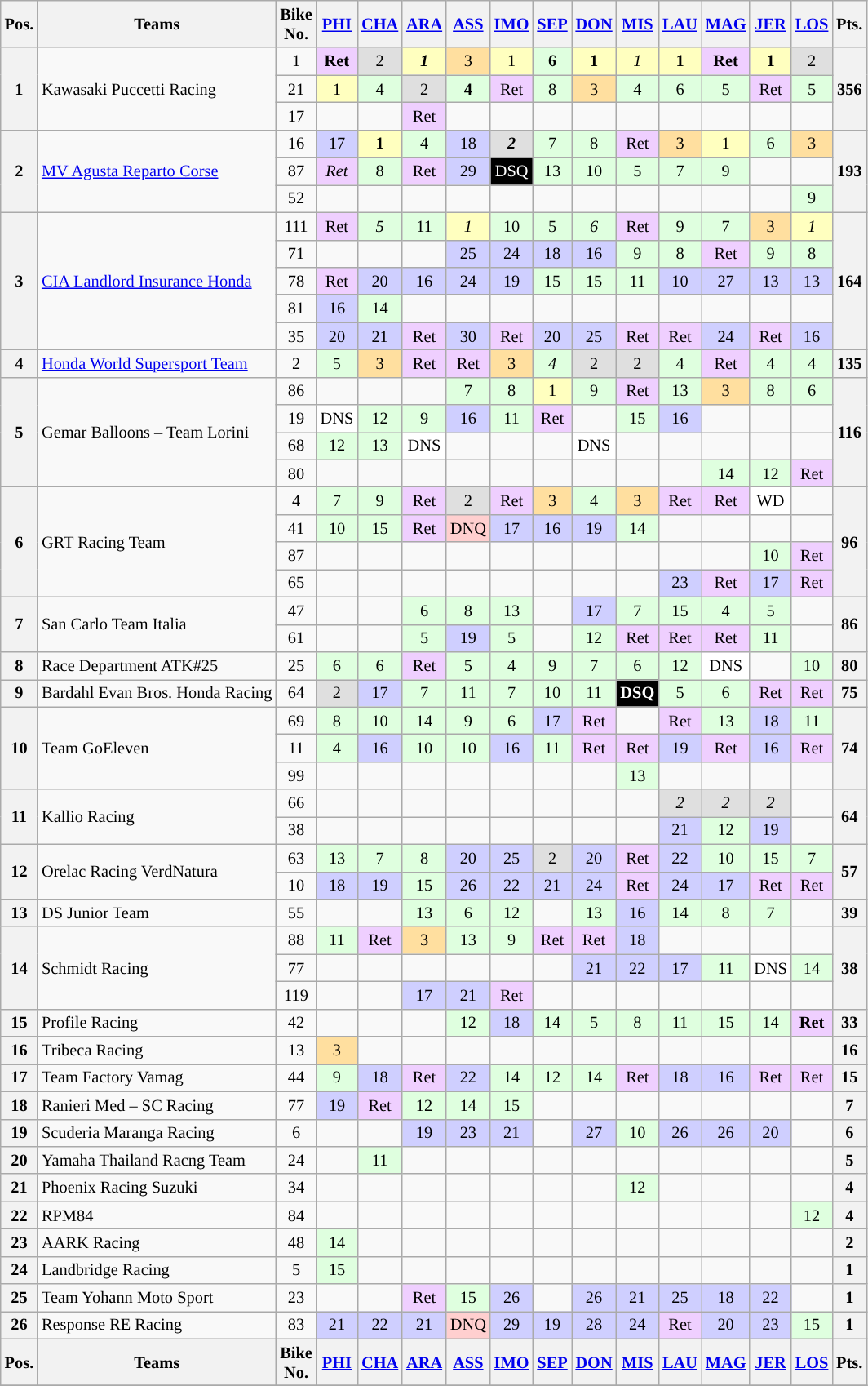<table class="wikitable" style="font-size:85%; text-align:center;">
<tr>
<th>Pos.</th>
<th>Teams</th>
<th>Bike<br>No.</th>
<th><a href='#'>PHI</a><br></th>
<th><a href='#'>CHA</a><br></th>
<th><a href='#'>ARA</a><br></th>
<th><a href='#'>ASS</a><br></th>
<th><a href='#'>IMO</a><br></th>
<th><a href='#'>SEP</a><br></th>
<th><a href='#'>DON</a><br></th>
<th><a href='#'>MIS</a><br></th>
<th><a href='#'>LAU</a><br></th>
<th><a href='#'>MAG</a><br></th>
<th><a href='#'>JER</a><br></th>
<th><a href='#'>LOS</a><br></th>
<th>Pts.</th>
</tr>
<tr>
<th rowspan="3">1</th>
<td rowspan="3" align="left"> Kawasaki Puccetti Racing</td>
<td>1</td>
<td style="background:#efcfff;"><strong>Ret</strong></td>
<td style="background:#dfdfdf;">2</td>
<td style="background:#ffffbf;"><strong><em>1</em></strong></td>
<td style="background:#ffdf9f;">3</td>
<td style="background:#ffffbf;">1</td>
<td style="background:#dfffdf;"><strong>6</strong></td>
<td style="background:#ffffbf;"><strong>1</strong></td>
<td style="background:#ffffbf;"><em>1</em></td>
<td style="background:#ffffbf;"><strong>1</strong></td>
<td style="background:#efcfff;"><strong>Ret</strong></td>
<td style="background:#ffffbf;"><strong>1</strong></td>
<td style="background:#dfdfdf;">2</td>
<th rowspan="3">356</th>
</tr>
<tr>
<td>21</td>
<td style="background:#ffffbf;">1</td>
<td style="background:#dfffdf;">4</td>
<td style="background:#dfdfdf;">2</td>
<td style="background:#dfffdf;"><strong>4</strong></td>
<td style="background:#efcfff;">Ret</td>
<td style="background:#dfffdf;">8</td>
<td style="background:#ffdf9f;">3</td>
<td style="background:#dfffdf;">4</td>
<td style="background:#dfffdf;">6</td>
<td style="background:#dfffdf;">5</td>
<td style="background:#efcfff;">Ret</td>
<td style="background:#dfffdf;">5</td>
</tr>
<tr>
<td>17</td>
<td></td>
<td></td>
<td style="background:#efcfff;">Ret</td>
<td></td>
<td></td>
<td></td>
<td></td>
<td></td>
<td></td>
<td></td>
<td></td>
<td></td>
</tr>
<tr>
<th rowspan="3">2</th>
<td rowspan="3" align="left"> <a href='#'>MV Agusta Reparto Corse</a></td>
<td>16</td>
<td style="background:#cfcfff;">17</td>
<td style="background:#ffffbf;"><strong>1</strong></td>
<td style="background:#dfffdf;">4</td>
<td style="background:#cfcfff;">18</td>
<td style="background:#dfdfdf;"><strong><em>2</em></strong></td>
<td style="background:#dfffdf;">7</td>
<td style="background:#dfffdf;">8</td>
<td style="background:#efcfff;">Ret</td>
<td style="background:#ffdf9f;">3</td>
<td style="background:#ffffbf;">1</td>
<td style="background:#dfffdf;">6</td>
<td style="background:#ffdf9f;">3</td>
<th rowspan="3">193</th>
</tr>
<tr>
<td>87</td>
<td style="background:#efcfff;"><em>Ret</em></td>
<td style="background:#dfffdf;">8</td>
<td style="background:#efcfff;">Ret</td>
<td style="background:#cfcfff;">29</td>
<td style="background-color:#000000;color:white">DSQ</td>
<td style="background:#dfffdf;">13</td>
<td style="background:#dfffdf;">10</td>
<td style="background:#dfffdf;">5</td>
<td style="background:#dfffdf;">7</td>
<td style="background:#dfffdf;">9</td>
<td></td>
<td></td>
</tr>
<tr>
<td>52</td>
<td></td>
<td></td>
<td></td>
<td></td>
<td></td>
<td></td>
<td></td>
<td></td>
<td></td>
<td></td>
<td></td>
<td style="background:#dfffdf;">9</td>
</tr>
<tr>
<th rowspan="5">3</th>
<td rowspan="5" align="left"> <a href='#'>CIA Landlord Insurance Honda</a></td>
<td>111</td>
<td style="background:#efcfff;">Ret</td>
<td style="background:#dfffdf;"><em>5</em></td>
<td style="background:#dfffdf;">11</td>
<td style="background:#ffffbf;"><em>1</em></td>
<td style="background:#dfffdf;">10</td>
<td style="background:#dfffdf;">5</td>
<td style="background:#dfffdf;"><em>6</em></td>
<td style="background:#efcfff;">Ret</td>
<td style="background:#dfffdf;">9</td>
<td style="background:#dfffdf;">7</td>
<td style="background:#ffdf9f;">3</td>
<td style="background:#ffffbf;"><em>1</em></td>
<th rowspan="5">164</th>
</tr>
<tr>
<td>71</td>
<td></td>
<td></td>
<td></td>
<td style="background:#cfcfff;">25</td>
<td style="background:#cfcfff;">24</td>
<td style="background:#cfcfff;">18</td>
<td style="background:#cfcfff;">16</td>
<td style="background:#dfffdf;">9</td>
<td style="background:#dfffdf;">8</td>
<td style="background:#efcfff;">Ret</td>
<td style="background:#dfffdf;">9</td>
<td style="background:#dfffdf;">8</td>
</tr>
<tr>
<td>78</td>
<td style="background:#efcfff;">Ret</td>
<td style="background:#cfcfff;">20</td>
<td style="background:#cfcfff;">16</td>
<td style="background:#cfcfff;">24</td>
<td style="background:#cfcfff;">19</td>
<td style="background:#dfffdf;">15</td>
<td style="background:#dfffdf;">15</td>
<td style="background:#dfffdf;">11</td>
<td style="background:#cfcfff;">10</td>
<td style="background:#cfcfff;">27</td>
<td style="background:#cfcfff;">13</td>
<td style="background:#cfcfff;">13</td>
</tr>
<tr>
<td>81</td>
<td style="background:#cfcfff;">16</td>
<td style="background:#dfffdf;">14</td>
<td></td>
<td></td>
<td></td>
<td></td>
<td></td>
<td></td>
<td></td>
<td></td>
<td></td>
<td></td>
</tr>
<tr>
<td>35</td>
<td style="background:#cfcfff;">20</td>
<td style="background:#cfcfff;">21</td>
<td style="background:#efcfff;">Ret</td>
<td style="background:#cfcfff;">30</td>
<td style="background:#efcfff;">Ret</td>
<td style="background:#cfcfff;">20</td>
<td style="background:#cfcfff;">25</td>
<td style="background:#efcfff;">Ret</td>
<td style="background:#efcfff;">Ret</td>
<td style="background:#cfcfff;">24</td>
<td style="background:#efcfff;">Ret</td>
<td style="background:#cfcfff;">16</td>
</tr>
<tr>
<th>4</th>
<td align="left"> <a href='#'>Honda World Supersport Team</a></td>
<td>2</td>
<td style="background:#dfffdf;">5</td>
<td style="background:#ffdf9f;">3</td>
<td style="background:#efcfff;">Ret</td>
<td style="background:#efcfff;">Ret</td>
<td style="background:#ffdf9f;">3</td>
<td style="background:#dfffdf;"><em>4</em></td>
<td style="background:#dfdfdf;">2</td>
<td style="background:#dfdfdf;">2</td>
<td style="background:#dfffdf;">4</td>
<td style="background:#efcfff;">Ret</td>
<td style="background:#dfffdf;">4</td>
<td style="background:#dfffdf;">4</td>
<th>135</th>
</tr>
<tr>
<th rowspan="4">5</th>
<td rowspan="4" align="left"> Gemar Balloons – Team Lorini</td>
<td>86</td>
<td></td>
<td></td>
<td></td>
<td style="background:#dfffdf;">7</td>
<td style="background:#dfffdf;">8</td>
<td style="background:#ffffbf;">1</td>
<td style="background:#dfffdf;">9</td>
<td style="background:#efcfff;">Ret</td>
<td style="background:#dfffdf;">13</td>
<td style="background:#ffdf9f;">3</td>
<td style="background:#dfffdf;">8</td>
<td style="background:#dfffdf;">6</td>
<th rowspan="4">116</th>
</tr>
<tr>
<td>19</td>
<td style="background:#ffffff;">DNS</td>
<td style="background:#dfffdf;">12</td>
<td style="background:#dfffdf;">9</td>
<td style="background:#cfcfff;">16</td>
<td style="background:#dfffdf;">11</td>
<td style="background:#efcfff;">Ret</td>
<td></td>
<td style="background:#dfffdf;">15</td>
<td style="background:#cfcfff;">16</td>
<td></td>
<td></td>
<td></td>
</tr>
<tr>
<td>68</td>
<td style="background:#dfffdf;">12</td>
<td style="background:#dfffdf;">13</td>
<td style="background:#ffffff;">DNS</td>
<td></td>
<td></td>
<td></td>
<td style="background:#ffffff;">DNS</td>
<td></td>
<td></td>
<td></td>
<td></td>
<td></td>
</tr>
<tr>
<td>80</td>
<td></td>
<td></td>
<td></td>
<td></td>
<td></td>
<td></td>
<td></td>
<td></td>
<td></td>
<td style="background:#dfffdf;">14</td>
<td style="background:#dfffdf;">12</td>
<td style="background:#efcfff;">Ret</td>
</tr>
<tr>
<th rowspan="4">6</th>
<td rowspan="4" align="left"> GRT Racing Team</td>
<td>4</td>
<td style="background:#dfffdf;">7</td>
<td style="background:#dfffdf;">9</td>
<td style="background:#efcfff;">Ret</td>
<td style="background:#dfdfdf;">2</td>
<td style="background:#efcfff;">Ret</td>
<td style="background:#ffdf9f;">3</td>
<td style="background:#dfffdf;">4</td>
<td style="background:#ffdf9f;">3</td>
<td style="background:#efcfff;">Ret</td>
<td style="background:#efcfff;">Ret</td>
<td style="background:#ffffff;">WD</td>
<td></td>
<th rowspan="4">96</th>
</tr>
<tr>
<td>41</td>
<td style="background:#dfffdf;">10</td>
<td style="background:#dfffdf;">15</td>
<td style="background:#efcfff;">Ret</td>
<td style="background:#ffcfcf;">DNQ</td>
<td style="background:#cfcfff;">17</td>
<td style="background:#cfcfff;">16</td>
<td style="background:#cfcfff;">19</td>
<td style="background:#dfffdf;">14</td>
<td></td>
<td></td>
<td></td>
<td></td>
</tr>
<tr>
<td>87</td>
<td></td>
<td></td>
<td></td>
<td></td>
<td></td>
<td></td>
<td></td>
<td></td>
<td></td>
<td></td>
<td style="background:#dfffdf;">10</td>
<td style="background:#efcfff;">Ret</td>
</tr>
<tr>
<td>65</td>
<td></td>
<td></td>
<td></td>
<td></td>
<td></td>
<td></td>
<td></td>
<td></td>
<td style="background:#cfcfff;">23</td>
<td style="background:#efcfff;">Ret</td>
<td style="background:#cfcfff;">17</td>
<td style="background:#efcfff;">Ret</td>
</tr>
<tr>
<th rowspan="2">7</th>
<td rowspan="2" align="left"> San Carlo Team Italia</td>
<td>47</td>
<td></td>
<td></td>
<td style="background:#dfffdf;">6</td>
<td style="background:#dfffdf;">8</td>
<td style="background:#dfffdf;">13</td>
<td></td>
<td style="background:#cfcfff;">17</td>
<td style="background:#dfffdf;">7</td>
<td style="background:#dfffdf;">15</td>
<td style="background:#dfffdf;">4</td>
<td style="background:#dfffdf;">5</td>
<td></td>
<th rowspan="2">86</th>
</tr>
<tr>
<td>61</td>
<td></td>
<td></td>
<td style="background:#dfffdf;">5</td>
<td style="background:#cfcfff;">19</td>
<td style="background:#dfffdf;">5</td>
<td></td>
<td style="background:#dfffdf;">12</td>
<td style="background:#efcfff;">Ret</td>
<td style="background:#efcfff;">Ret</td>
<td style="background:#efcfff;">Ret</td>
<td style="background:#dfffdf;">11</td>
<td></td>
</tr>
<tr>
<th>8</th>
<td align="left"> Race Department ATK#25</td>
<td>25</td>
<td style="background:#dfffdf;">6</td>
<td style="background:#dfffdf;">6</td>
<td style="background:#efcfff;">Ret</td>
<td style="background:#dfffdf;">5</td>
<td style="background:#dfffdf;">4</td>
<td style="background:#dfffdf;">9</td>
<td style="background:#dfffdf;">7</td>
<td style="background:#dfffdf;">6</td>
<td style="background:#dfffdf;">12</td>
<td style="background:#ffffff;">DNS</td>
<td></td>
<td style="background:#dfffdf;">10</td>
<th>80</th>
</tr>
<tr>
<th>9</th>
<td align="left"> Bardahl Evan Bros. Honda Racing</td>
<td>64</td>
<td style="background:#dfdfdf;">2</td>
<td style="background:#cfcfff;">17</td>
<td style="background:#dfffdf;">7</td>
<td style="background:#dfffdf;">11</td>
<td style="background:#dfffdf;">7</td>
<td style="background:#dfffdf;">10</td>
<td style="background:#dfffdf;">11</td>
<td style="background-color:#000000;color:white"><strong>DSQ</strong></td>
<td style="background:#dfffdf;">5</td>
<td style="background:#dfffdf;">6</td>
<td style="background:#efcfff;">Ret</td>
<td style="background:#efcfff;">Ret</td>
<th>75</th>
</tr>
<tr>
<th rowspan="3">10</th>
<td rowspan="3" align="left"> Team GoEleven</td>
<td>69</td>
<td style="background:#dfffdf;">8</td>
<td style="background:#dfffdf;">10</td>
<td style="background:#dfffdf;">14</td>
<td style="background:#dfffdf;">9</td>
<td style="background:#dfffdf;">6</td>
<td style="background:#cfcfff;">17</td>
<td style="background:#efcfff;">Ret</td>
<td></td>
<td style="background:#efcfff;">Ret</td>
<td style="background:#dfffdf;">13</td>
<td style="background:#cfcfff;">18</td>
<td style="background:#dfffdf;">11</td>
<th rowspan="3">74</th>
</tr>
<tr>
<td>11</td>
<td style="background:#dfffdf;">4</td>
<td style="background:#cfcfff;">16</td>
<td style="background:#dfffdf;">10</td>
<td style="background:#dfffdf;">10</td>
<td style="background:#cfcfff;">16</td>
<td style="background:#dfffdf;">11</td>
<td style="background:#efcfff;">Ret</td>
<td style="background:#efcfff;">Ret</td>
<td style="background:#cfcfff;">19</td>
<td style="background:#efcfff;">Ret</td>
<td style="background:#cfcfff;">16</td>
<td style="background:#efcfff;">Ret</td>
</tr>
<tr>
<td>99</td>
<td></td>
<td></td>
<td></td>
<td></td>
<td></td>
<td></td>
<td></td>
<td style="background:#dfffdf;">13</td>
<td></td>
<td></td>
<td></td>
<td></td>
</tr>
<tr>
<th rowspan="2">11</th>
<td rowspan="2" align="left"> Kallio Racing</td>
<td>66</td>
<td></td>
<td></td>
<td></td>
<td></td>
<td></td>
<td></td>
<td></td>
<td></td>
<td style="background:#dfdfdf;"><em>2</em></td>
<td style="background:#dfdfdf;"><em>2</em></td>
<td style="background:#dfdfdf;"><em>2</em></td>
<td></td>
<th rowspan='2"'>64</th>
</tr>
<tr>
<td>38</td>
<td></td>
<td></td>
<td></td>
<td></td>
<td></td>
<td></td>
<td></td>
<td></td>
<td style="background:#cfcfff;">21</td>
<td style="background:#dfffdf;">12</td>
<td style="background:#cfcfff;">19</td>
<td></td>
</tr>
<tr>
<th rowspan="2">12</th>
<td rowspan="2" align="left"> Orelac Racing VerdNatura</td>
<td>63</td>
<td style="background:#dfffdf;">13</td>
<td style="background:#dfffdf;">7</td>
<td style="background:#dfffdf;">8</td>
<td style="background:#cfcfff;">20</td>
<td style="background:#cfcfff;">25</td>
<td style="background:#dfdfdf;">2</td>
<td style="background:#cfcfff;">20</td>
<td style="background:#efcfff;">Ret</td>
<td style="background:#cfcfff;">22</td>
<td style="background:#dfffdf;">10</td>
<td style="background:#dfffdf;">15</td>
<td style="background:#dfffdf;">7</td>
<th rowspan="2">57</th>
</tr>
<tr>
<td>10</td>
<td style="background:#cfcfff;">18</td>
<td style="background:#cfcfff;">19</td>
<td style="background:#dfffdf;">15</td>
<td style="background:#cfcfff;">26</td>
<td style="background:#cfcfff;">22</td>
<td style="background:#cfcfff;">21</td>
<td style="background:#cfcfff;">24</td>
<td style="background:#efcfff;">Ret</td>
<td style="background:#cfcfff;">24</td>
<td style="background:#cfcfff;">17</td>
<td style="background:#efcfff;">Ret</td>
<td style="background:#efcfff;">Ret</td>
</tr>
<tr>
<th>13</th>
<td align="left"> DS Junior Team</td>
<td>55</td>
<td></td>
<td></td>
<td style="background:#dfffdf;">13</td>
<td style="background:#dfffdf;">6</td>
<td style="background:#dfffdf;">12</td>
<td></td>
<td style="background:#dfffdf;">13</td>
<td style="background:#cfcfff;">16</td>
<td style="background:#dfffdf;">14</td>
<td style="background:#dfffdf;">8</td>
<td style="background:#dfffdf;">7</td>
<td></td>
<th>39</th>
</tr>
<tr>
<th rowspan="3">14</th>
<td rowspan="3" align="left"> Schmidt Racing</td>
<td>88</td>
<td style="background:#dfffdf;">11</td>
<td style="background:#efcfff;">Ret</td>
<td style="background:#ffdf9f;">3</td>
<td style="background:#dfffdf;">13</td>
<td style="background:#dfffdf;">9</td>
<td style="background:#efcfff;">Ret</td>
<td style="background:#efcfff;">Ret</td>
<td style="background:#cfcfff;">18</td>
<td></td>
<td></td>
<td></td>
<td></td>
<th rowspan="3">38</th>
</tr>
<tr>
<td>77</td>
<td></td>
<td></td>
<td></td>
<td></td>
<td></td>
<td></td>
<td style="background:#cfcfff;">21</td>
<td style="background:#cfcfff;">22</td>
<td style="background:#cfcfff;">17</td>
<td style="background:#dfffdf;">11</td>
<td style="background:#ffffff;">DNS</td>
<td style="background:#dfffdf;">14</td>
</tr>
<tr>
<td>119</td>
<td></td>
<td></td>
<td style="background:#cfcfff;">17</td>
<td style="background:#cfcfff;">21</td>
<td style="background:#efcfff;">Ret</td>
<td></td>
<td></td>
<td></td>
<td></td>
<td></td>
<td></td>
<td></td>
</tr>
<tr>
<th>15</th>
<td align="left"> Profile Racing</td>
<td>42</td>
<td></td>
<td></td>
<td></td>
<td style="background:#dfffdf;">12</td>
<td style="background:#cfcfff;">18</td>
<td style="background:#dfffdf;">14</td>
<td style="background:#dfffdf;">5</td>
<td style="background:#dfffdf;">8</td>
<td style="background:#dfffdf;">11</td>
<td style="background:#dfffdf;">15</td>
<td style="background:#dfffdf;">14</td>
<td style="background:#efcfff;"><strong>Ret</strong></td>
<th>33</th>
</tr>
<tr>
<th>16</th>
<td align="left"> Tribeca Racing</td>
<td>13</td>
<td style="background:#ffdf9f;">3</td>
<td></td>
<td></td>
<td></td>
<td></td>
<td></td>
<td></td>
<td></td>
<td></td>
<td></td>
<td></td>
<td></td>
<th>16</th>
</tr>
<tr>
<th>17</th>
<td align="left"> Team Factory Vamag</td>
<td>44</td>
<td style="background:#dfffdf;">9</td>
<td style="background:#cfcfff;">18</td>
<td style="background:#efcfff;">Ret</td>
<td style="background:#cfcfff;">22</td>
<td style="background:#dfffdf;">14</td>
<td style="background:#dfffdf;">12</td>
<td style="background:#dfffdf;">14</td>
<td style="background:#efcfff;">Ret</td>
<td style="background:#cfcfff;">18</td>
<td style="background:#cfcfff;">16</td>
<td style="background:#efcfff;">Ret</td>
<td style="background:#efcfff;">Ret</td>
<th>15</th>
</tr>
<tr>
<th>18</th>
<td align="left"> Ranieri Med – SC Racing</td>
<td>77</td>
<td style="background:#cfcfff;">19</td>
<td style="background:#efcfff;">Ret</td>
<td style="background:#dfffdf;">12</td>
<td style="background:#dfffdf;">14</td>
<td style="background:#dfffdf;">15</td>
<td></td>
<td></td>
<td></td>
<td></td>
<td></td>
<td></td>
<td></td>
<th>7</th>
</tr>
<tr>
<th>19</th>
<td align="left"> Scuderia Maranga Racing</td>
<td>6</td>
<td></td>
<td></td>
<td style="background:#cfcfff;">19</td>
<td style="background:#cfcfff;">23</td>
<td style="background:#cfcfff;">21</td>
<td></td>
<td style="background:#cfcfff;">27</td>
<td style="background:#dfffdf;">10</td>
<td style="background:#cfcfff;">26</td>
<td style="background:#cfcfff;">26</td>
<td style="background:#cfcfff;">20</td>
<td></td>
<th>6</th>
</tr>
<tr>
<th>20</th>
<td align="left"> Yamaha Thailand Racng Team</td>
<td>24</td>
<td></td>
<td style="background:#dfffdf;">11</td>
<td></td>
<td></td>
<td></td>
<td></td>
<td></td>
<td></td>
<td></td>
<td></td>
<td></td>
<td></td>
<th>5</th>
</tr>
<tr>
<th>21</th>
<td align="left"> Phoenix Racing Suzuki</td>
<td>34</td>
<td></td>
<td></td>
<td></td>
<td></td>
<td></td>
<td></td>
<td></td>
<td style="background:#dfffdf;">12</td>
<td></td>
<td></td>
<td></td>
<td></td>
<th>4</th>
</tr>
<tr>
<th>22</th>
<td align="left"> RPM84</td>
<td>84</td>
<td></td>
<td></td>
<td></td>
<td></td>
<td></td>
<td></td>
<td></td>
<td></td>
<td></td>
<td></td>
<td></td>
<td style="background:#dfffdf;">12</td>
<th>4</th>
</tr>
<tr>
<th>23</th>
<td align="left"> AARK Racing</td>
<td>48</td>
<td style="background:#dfffdf;">14</td>
<td></td>
<td></td>
<td></td>
<td></td>
<td></td>
<td></td>
<td></td>
<td></td>
<td></td>
<td></td>
<td></td>
<th>2</th>
</tr>
<tr>
<th>24</th>
<td align="left"> Landbridge Racing</td>
<td>5</td>
<td style="background:#dfffdf;">15</td>
<td></td>
<td></td>
<td></td>
<td></td>
<td></td>
<td></td>
<td></td>
<td></td>
<td></td>
<td></td>
<td></td>
<th>1</th>
</tr>
<tr>
<th>25</th>
<td align="left"> Team Yohann Moto Sport</td>
<td>23</td>
<td></td>
<td></td>
<td style="background:#efcfff;">Ret</td>
<td style="background:#dfffdf;">15</td>
<td style="background:#cfcfff;">26</td>
<td></td>
<td style="background:#cfcfff;">26</td>
<td style="background:#cfcfff;">21</td>
<td style="background:#cfcfff;">25</td>
<td style="background:#cfcfff;">18</td>
<td style="background:#cfcfff;">22</td>
<td></td>
<th>1</th>
</tr>
<tr>
<th>26</th>
<td align="left"> Response RE Racing</td>
<td>83</td>
<td style="background:#cfcfff;">21</td>
<td style="background:#cfcfff;">22</td>
<td style="background:#cfcfff;">21</td>
<td style="background:#ffcfcf;">DNQ</td>
<td style="background:#cfcfff;">29</td>
<td style="background:#cfcfff;">19</td>
<td style="background:#cfcfff;">28</td>
<td style="background:#cfcfff;">24</td>
<td style="background:#efcfff;">Ret</td>
<td style="background:#cfcfff;">20</td>
<td style="background:#cfcfff;">23</td>
<td style="background:#dfffdf;">15</td>
<th>1</th>
</tr>
<tr>
<th>Pos.</th>
<th>Teams</th>
<th>Bike<br>No.</th>
<th><a href='#'>PHI</a><br></th>
<th><a href='#'>CHA</a><br></th>
<th><a href='#'>ARA</a><br></th>
<th><a href='#'>ASS</a><br></th>
<th><a href='#'>IMO</a><br></th>
<th><a href='#'>SEP</a><br></th>
<th><a href='#'>DON</a><br></th>
<th><a href='#'>MIS</a><br></th>
<th><a href='#'>LAU</a><br></th>
<th><a href='#'>MAG</a><br></th>
<th><a href='#'>JER</a><br></th>
<th><a href='#'>LOS</a><br></th>
<th>Pts.</th>
</tr>
<tr>
</tr>
</table>
